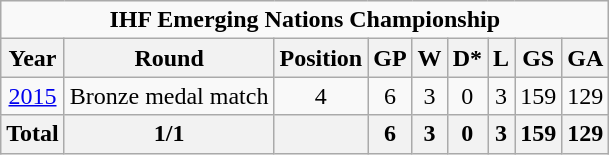<table class="wikitable" style="text-align: center;">
<tr>
<td colspan=9><strong>IHF Emerging Nations Championship</strong></td>
</tr>
<tr>
<th>Year</th>
<th>Round</th>
<th>Position</th>
<th>GP</th>
<th>W</th>
<th>D*</th>
<th>L</th>
<th>GS</th>
<th>GA</th>
</tr>
<tr>
<td> <a href='#'>2015</a></td>
<td>Bronze medal match</td>
<td>4</td>
<td>6</td>
<td>3</td>
<td>0</td>
<td>3</td>
<td>159</td>
<td>129</td>
</tr>
<tr>
<th>Total</th>
<th>1/1</th>
<th></th>
<th>6</th>
<th>3</th>
<th>0</th>
<th>3</th>
<th>159</th>
<th>129</th>
</tr>
</table>
